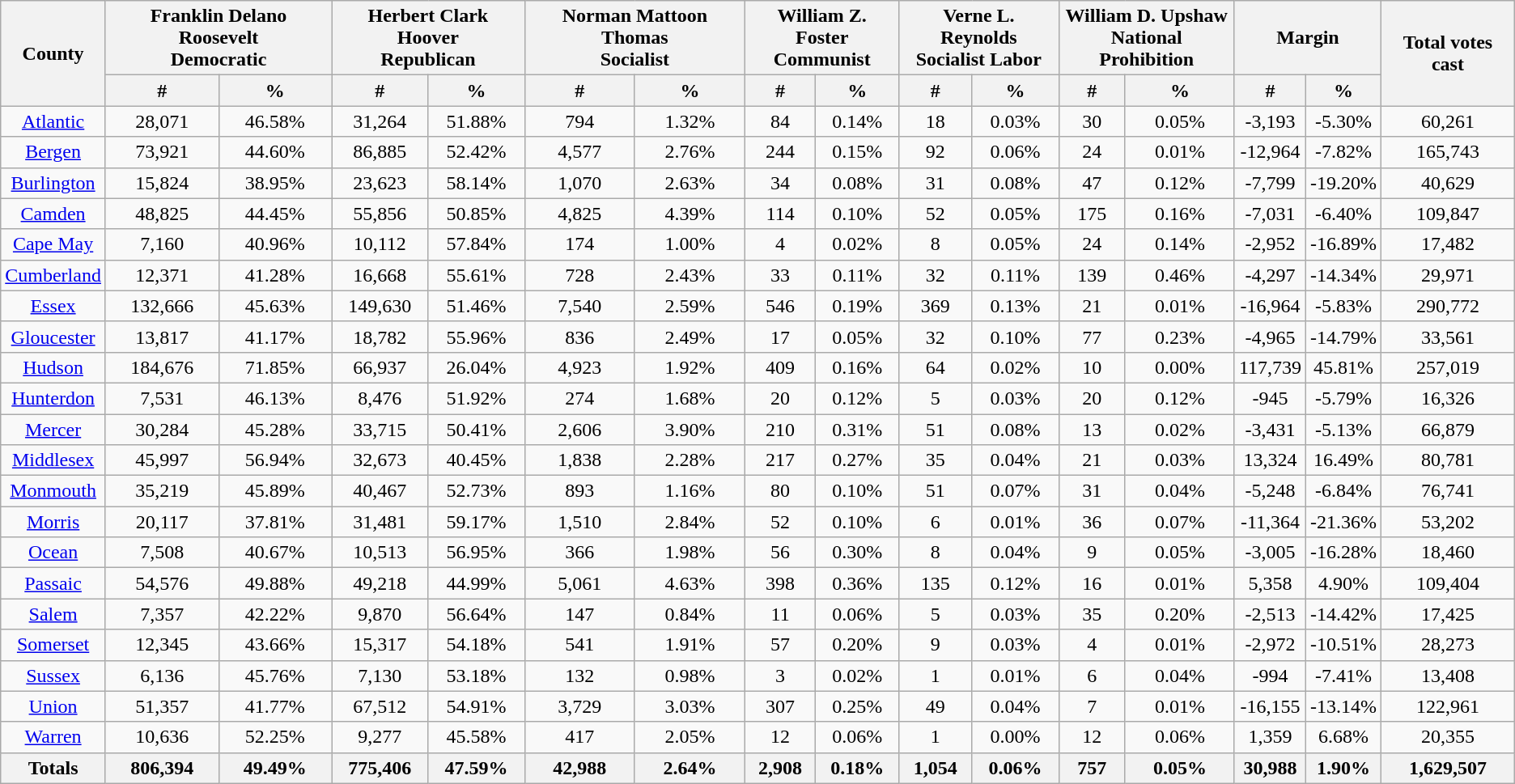<table class="wikitable sortable" style="text-align:center">
<tr>
<th style="text-align:center;" rowspan="2">County</th>
<th style="text-align:center;" colspan="2">Franklin Delano Roosevelt<br>Democratic</th>
<th style="text-align:center;" colspan="2">Herbert Clark Hoover<br>Republican</th>
<th style="text-align:center;" colspan="2">Norman Mattoon Thomas<br>Socialist</th>
<th style="text-align:center;" colspan="2">William Z. Foster<br>Communist</th>
<th style="text-align:center;" colspan="2">Verne L. Reynolds<br>Socialist Labor</th>
<th style="text-align:center;" colspan="2">William D. Upshaw<br>National Prohibition</th>
<th style="text-align:center;" colspan="2">Margin</th>
<th style="text-align:center;" rowspan="2">Total votes cast</th>
</tr>
<tr>
<th data-sort-type="number">#</th>
<th data-sort-type="number">%</th>
<th data-sort-type="number">#</th>
<th data-sort-type="number">%</th>
<th data-sort-type="number">#</th>
<th data-sort-type="number">%</th>
<th data-sort-type="number">#</th>
<th data-sort-type="number">%</th>
<th data-sort-type="number">#</th>
<th data-sort-type="number">%</th>
<th data-sort-type="number">#</th>
<th data-sort-type="number">%</th>
<th data-sort-type="number">#</th>
<th data-sort-type="number">%</th>
</tr>
<tr style="text-align:center;">
<td><a href='#'>Atlantic</a></td>
<td>28,071</td>
<td>46.58%</td>
<td>31,264</td>
<td>51.88%</td>
<td>794</td>
<td>1.32%</td>
<td>84</td>
<td>0.14%</td>
<td>18</td>
<td>0.03%</td>
<td>30</td>
<td>0.05%</td>
<td>-3,193</td>
<td>-5.30%</td>
<td>60,261</td>
</tr>
<tr style="text-align:center;">
<td><a href='#'>Bergen</a></td>
<td>73,921</td>
<td>44.60%</td>
<td>86,885</td>
<td>52.42%</td>
<td>4,577</td>
<td>2.76%</td>
<td>244</td>
<td>0.15%</td>
<td>92</td>
<td>0.06%</td>
<td>24</td>
<td>0.01%</td>
<td>-12,964</td>
<td>-7.82%</td>
<td>165,743</td>
</tr>
<tr style="text-align:center;">
<td><a href='#'>Burlington</a></td>
<td>15,824</td>
<td>38.95%</td>
<td>23,623</td>
<td>58.14%</td>
<td>1,070</td>
<td>2.63%</td>
<td>34</td>
<td>0.08%</td>
<td>31</td>
<td>0.08%</td>
<td>47</td>
<td>0.12%</td>
<td>-7,799</td>
<td>-19.20%</td>
<td>40,629</td>
</tr>
<tr style="text-align:center;">
<td><a href='#'>Camden</a></td>
<td>48,825</td>
<td>44.45%</td>
<td>55,856</td>
<td>50.85%</td>
<td>4,825</td>
<td>4.39%</td>
<td>114</td>
<td>0.10%</td>
<td>52</td>
<td>0.05%</td>
<td>175</td>
<td>0.16%</td>
<td>-7,031</td>
<td>-6.40%</td>
<td>109,847</td>
</tr>
<tr style="text-align:center;">
<td><a href='#'>Cape May</a></td>
<td>7,160</td>
<td>40.96%</td>
<td>10,112</td>
<td>57.84%</td>
<td>174</td>
<td>1.00%</td>
<td>4</td>
<td>0.02%</td>
<td>8</td>
<td>0.05%</td>
<td>24</td>
<td>0.14%</td>
<td>-2,952</td>
<td>-16.89%</td>
<td>17,482</td>
</tr>
<tr style="text-align:center;">
<td><a href='#'>Cumberland</a></td>
<td>12,371</td>
<td>41.28%</td>
<td>16,668</td>
<td>55.61%</td>
<td>728</td>
<td>2.43%</td>
<td>33</td>
<td>0.11%</td>
<td>32</td>
<td>0.11%</td>
<td>139</td>
<td>0.46%</td>
<td>-4,297</td>
<td>-14.34%</td>
<td>29,971</td>
</tr>
<tr style="text-align:center;">
<td><a href='#'>Essex</a></td>
<td>132,666</td>
<td>45.63%</td>
<td>149,630</td>
<td>51.46%</td>
<td>7,540</td>
<td>2.59%</td>
<td>546</td>
<td>0.19%</td>
<td>369</td>
<td>0.13%</td>
<td>21</td>
<td>0.01%</td>
<td>-16,964</td>
<td>-5.83%</td>
<td>290,772</td>
</tr>
<tr style="text-align:center;">
<td><a href='#'>Gloucester</a></td>
<td>13,817</td>
<td>41.17%</td>
<td>18,782</td>
<td>55.96%</td>
<td>836</td>
<td>2.49%</td>
<td>17</td>
<td>0.05%</td>
<td>32</td>
<td>0.10%</td>
<td>77</td>
<td>0.23%</td>
<td>-4,965</td>
<td>-14.79%</td>
<td>33,561</td>
</tr>
<tr style="text-align:center;">
<td><a href='#'>Hudson</a></td>
<td>184,676</td>
<td>71.85%</td>
<td>66,937</td>
<td>26.04%</td>
<td>4,923</td>
<td>1.92%</td>
<td>409</td>
<td>0.16%</td>
<td>64</td>
<td>0.02%</td>
<td>10</td>
<td>0.00%</td>
<td>117,739</td>
<td>45.81%</td>
<td>257,019</td>
</tr>
<tr style="text-align:center;">
<td><a href='#'>Hunterdon</a></td>
<td>7,531</td>
<td>46.13%</td>
<td>8,476</td>
<td>51.92%</td>
<td>274</td>
<td>1.68%</td>
<td>20</td>
<td>0.12%</td>
<td>5</td>
<td>0.03%</td>
<td>20</td>
<td>0.12%</td>
<td>-945</td>
<td>-5.79%</td>
<td>16,326</td>
</tr>
<tr style="text-align:center;">
<td><a href='#'>Mercer</a></td>
<td>30,284</td>
<td>45.28%</td>
<td>33,715</td>
<td>50.41%</td>
<td>2,606</td>
<td>3.90%</td>
<td>210</td>
<td>0.31%</td>
<td>51</td>
<td>0.08%</td>
<td>13</td>
<td>0.02%</td>
<td>-3,431</td>
<td>-5.13%</td>
<td>66,879</td>
</tr>
<tr style="text-align:center;">
<td><a href='#'>Middlesex</a></td>
<td>45,997</td>
<td>56.94%</td>
<td>32,673</td>
<td>40.45%</td>
<td>1,838</td>
<td>2.28%</td>
<td>217</td>
<td>0.27%</td>
<td>35</td>
<td>0.04%</td>
<td>21</td>
<td>0.03%</td>
<td>13,324</td>
<td>16.49%</td>
<td>80,781</td>
</tr>
<tr style="text-align:center;">
<td><a href='#'>Monmouth</a></td>
<td>35,219</td>
<td>45.89%</td>
<td>40,467</td>
<td>52.73%</td>
<td>893</td>
<td>1.16%</td>
<td>80</td>
<td>0.10%</td>
<td>51</td>
<td>0.07%</td>
<td>31</td>
<td>0.04%</td>
<td>-5,248</td>
<td>-6.84%</td>
<td>76,741</td>
</tr>
<tr style="text-align:center;">
<td><a href='#'>Morris</a></td>
<td>20,117</td>
<td>37.81%</td>
<td>31,481</td>
<td>59.17%</td>
<td>1,510</td>
<td>2.84%</td>
<td>52</td>
<td>0.10%</td>
<td>6</td>
<td>0.01%</td>
<td>36</td>
<td>0.07%</td>
<td>-11,364</td>
<td>-21.36%</td>
<td>53,202</td>
</tr>
<tr style="text-align:center;">
<td><a href='#'>Ocean</a></td>
<td>7,508</td>
<td>40.67%</td>
<td>10,513</td>
<td>56.95%</td>
<td>366</td>
<td>1.98%</td>
<td>56</td>
<td>0.30%</td>
<td>8</td>
<td>0.04%</td>
<td>9</td>
<td>0.05%</td>
<td>-3,005</td>
<td>-16.28%</td>
<td>18,460</td>
</tr>
<tr style="text-align:center;">
<td><a href='#'>Passaic</a></td>
<td>54,576</td>
<td>49.88%</td>
<td>49,218</td>
<td>44.99%</td>
<td>5,061</td>
<td>4.63%</td>
<td>398</td>
<td>0.36%</td>
<td>135</td>
<td>0.12%</td>
<td>16</td>
<td>0.01%</td>
<td>5,358</td>
<td>4.90%</td>
<td>109,404</td>
</tr>
<tr style="text-align:center;">
<td><a href='#'>Salem</a></td>
<td>7,357</td>
<td>42.22%</td>
<td>9,870</td>
<td>56.64%</td>
<td>147</td>
<td>0.84%</td>
<td>11</td>
<td>0.06%</td>
<td>5</td>
<td>0.03%</td>
<td>35</td>
<td>0.20%</td>
<td>-2,513</td>
<td>-14.42%</td>
<td>17,425</td>
</tr>
<tr style="text-align:center;">
<td><a href='#'>Somerset</a></td>
<td>12,345</td>
<td>43.66%</td>
<td>15,317</td>
<td>54.18%</td>
<td>541</td>
<td>1.91%</td>
<td>57</td>
<td>0.20%</td>
<td>9</td>
<td>0.03%</td>
<td>4</td>
<td>0.01%</td>
<td>-2,972</td>
<td>-10.51%</td>
<td>28,273</td>
</tr>
<tr style="text-align:center;">
<td><a href='#'>Sussex</a></td>
<td>6,136</td>
<td>45.76%</td>
<td>7,130</td>
<td>53.18%</td>
<td>132</td>
<td>0.98%</td>
<td>3</td>
<td>0.02%</td>
<td>1</td>
<td>0.01%</td>
<td>6</td>
<td>0.04%</td>
<td>-994</td>
<td>-7.41%</td>
<td>13,408</td>
</tr>
<tr style="text-align:center;">
<td><a href='#'>Union</a></td>
<td>51,357</td>
<td>41.77%</td>
<td>67,512</td>
<td>54.91%</td>
<td>3,729</td>
<td>3.03%</td>
<td>307</td>
<td>0.25%</td>
<td>49</td>
<td>0.04%</td>
<td>7</td>
<td>0.01%</td>
<td>-16,155</td>
<td>-13.14%</td>
<td>122,961</td>
</tr>
<tr style="text-align:center;">
<td><a href='#'>Warren</a></td>
<td>10,636</td>
<td>52.25%</td>
<td>9,277</td>
<td>45.58%</td>
<td>417</td>
<td>2.05%</td>
<td>12</td>
<td>0.06%</td>
<td>1</td>
<td>0.00%</td>
<td>12</td>
<td>0.06%</td>
<td>1,359</td>
<td>6.68%</td>
<td>20,355</td>
</tr>
<tr style="text-align:center;">
<th>Totals</th>
<th>806,394</th>
<th>49.49%</th>
<th>775,406</th>
<th>47.59%</th>
<th>42,988</th>
<th>2.64%</th>
<th>2,908</th>
<th>0.18%</th>
<th>1,054</th>
<th>0.06%</th>
<th>757</th>
<th>0.05%</th>
<th>30,988</th>
<th>1.90%</th>
<th>1,629,507</th>
</tr>
</table>
